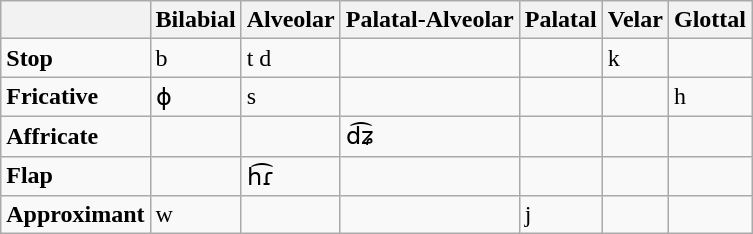<table class="wikitable">
<tr>
<th></th>
<th>Bilabial</th>
<th>Alveolar</th>
<th>Palatal-Alveolar</th>
<th>Palatal</th>
<th>Velar</th>
<th>Glottal</th>
</tr>
<tr>
<td><strong>Stop</strong></td>
<td>b</td>
<td>t  d</td>
<td></td>
<td></td>
<td>k</td>
<td></td>
</tr>
<tr>
<td><strong>Fricative</strong></td>
<td>ɸ</td>
<td>s</td>
<td></td>
<td></td>
<td></td>
<td>h</td>
</tr>
<tr>
<td><strong>Affricate</strong></td>
<td></td>
<td></td>
<td>d͡ʑ</td>
<td></td>
<td></td>
<td></td>
</tr>
<tr>
<td><strong>Flap</strong></td>
<td></td>
<td>h͡ɾ</td>
<td></td>
<td></td>
<td></td>
<td></td>
</tr>
<tr>
<td><strong>Approximant</strong></td>
<td>w</td>
<td></td>
<td></td>
<td>j</td>
<td></td>
<td></td>
</tr>
</table>
